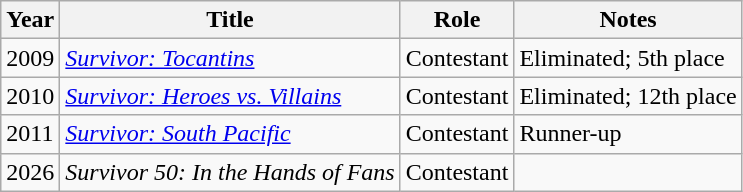<table class="wikitable sortable">
<tr>
<th>Year</th>
<th>Title</th>
<th>Role</th>
<th class="unsortable">Notes</th>
</tr>
<tr>
<td>2009</td>
<td><em><a href='#'>Survivor: Tocantins</a></em></td>
<td>Contestant</td>
<td>Eliminated; 5th place</td>
</tr>
<tr>
<td>2010</td>
<td><em><a href='#'>Survivor: Heroes vs. Villains</a></em></td>
<td>Contestant</td>
<td>Eliminated; 12th place</td>
</tr>
<tr>
<td>2011</td>
<td><em><a href='#'>Survivor: South Pacific</a></em></td>
<td>Contestant</td>
<td>Runner-up</td>
</tr>
<tr>
<td>2026</td>
<td><em>Survivor 50: In the Hands of Fans</em></td>
<td>Contestant</td>
<td></td>
</tr>
</table>
